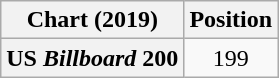<table class="wikitable plainrowheaders" style="text-align:center">
<tr>
<th scope="col">Chart (2019)</th>
<th scope="col">Position</th>
</tr>
<tr>
<th scope="row">US <em>Billboard</em> 200</th>
<td>199</td>
</tr>
</table>
